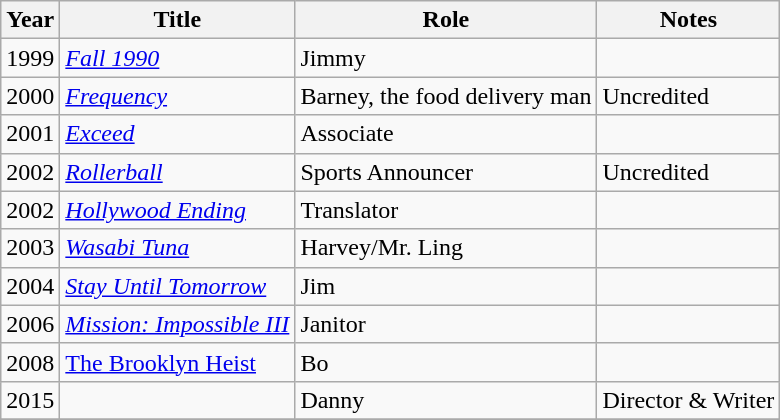<table class="wikitable sortable">
<tr>
<th>Year</th>
<th>Title</th>
<th>Role</th>
<th>Notes</th>
</tr>
<tr>
<td>1999</td>
<td><em><a href='#'>Fall 1990</a></em></td>
<td>Jimmy</td>
<td></td>
</tr>
<tr>
<td>2000</td>
<td><em><a href='#'>Frequency</a></em></td>
<td>Barney, the food delivery man</td>
<td>Uncredited</td>
</tr>
<tr>
<td>2001</td>
<td><em><a href='#'>Exceed</a></em></td>
<td>Associate</td>
<td></td>
</tr>
<tr>
<td>2002</td>
<td><em><a href='#'>Rollerball</a></em></td>
<td>Sports Announcer</td>
<td>Uncredited</td>
</tr>
<tr>
<td>2002</td>
<td><em><a href='#'>Hollywood Ending</a></em></td>
<td>Translator</td>
<td></td>
</tr>
<tr>
<td>2003</td>
<td><em><a href='#'>Wasabi Tuna</a></em></td>
<td>Harvey/Mr. Ling</td>
<td></td>
</tr>
<tr>
<td>2004</td>
<td><em><a href='#'>Stay Until Tomorrow</a></em></td>
<td>Jim</td>
<td></td>
</tr>
<tr>
<td>2006</td>
<td><em><a href='#'>Mission: Impossible III</a></em></td>
<td>Janitor</td>
<td></td>
</tr>
<tr>
<td>2008</td>
<td><a href='#'>The Brooklyn Heist</a></td>
<td>Bo</td>
<td></td>
</tr>
<tr>
<td>2015</td>
<td></td>
<td>Danny</td>
<td>Director & Writer</td>
</tr>
<tr>
</tr>
</table>
